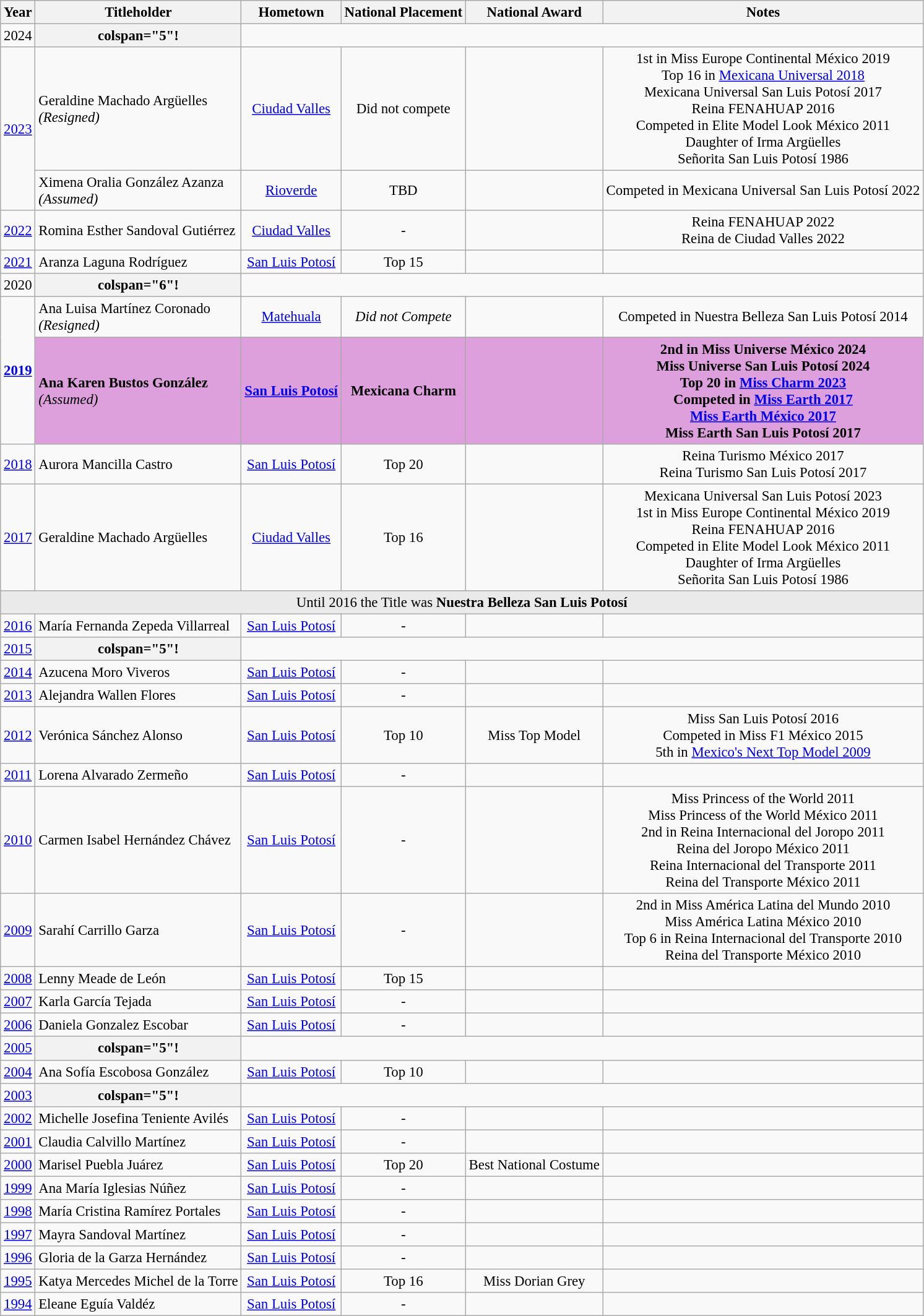<table class="wikitable sortable" style="font-size:95%;">
<tr>
<th>Year</th>
<th>Titleholder</th>
<th>Hometown</th>
<th>National Placement</th>
<th>National Award</th>
<th>Notes</th>
</tr>
<tr>
<td align="center">2024</td>
<th>colspan="5"!</th>
</tr>
<tr>
<td rowspan=2 align="center"><a href='#'>2023</a></td>
<td>Geraldine Machado Argüelles<br><em>(Resigned)</em></td>
<td align="center"><a href='#'>Ciudad Valles</a></td>
<td align="center">Did not compete</td>
<td align="center"></td>
<td align="center">1st in Miss Europe Continental México 2019<br>Top 16 in <a href='#'>Mexicana Universal 2018</a><br>Mexicana Universal San Luis Potosí 2017<br>Reina FENAHUAP 2016<br>Competed in Elite Model Look México 2011<br>Daughter of Irma Argüelles<br>Señorita San Luis Potosí 1986</td>
</tr>
<tr>
<td>Ximena Oralia González Azanza<br><em>(Assumed)</em></td>
<td align="center"><a href='#'>Rioverde</a></td>
<td align="center">TBD</td>
<td align="center"></td>
<td align="center">Competed in Mexicana Universal San Luis Potosí 2022</td>
</tr>
<tr>
<td align="center"><a href='#'>2022</a></td>
<td>Romina Esther Sandoval Gutiérrez</td>
<td align="center"><a href='#'>Ciudad Valles</a></td>
<td align="center">-</td>
<td align="center"></td>
<td align="center">Reina FENAHUAP 2022<br>Reina de Ciudad Valles 2022</td>
</tr>
<tr>
<td align="center"><a href='#'>2021</a></td>
<td>Aranza Laguna Rodríguez</td>
<td align="center"><a href='#'>San Luis Potosí</a></td>
<td align="center">Top 15</td>
<td align="center"></td>
<td align="center"></td>
</tr>
<tr>
<td align="center">2020</td>
<th>colspan="6"!</th>
</tr>
<tr>
<td rowspan=2 align="center"><strong><a href='#'>2019</a></strong></td>
<td>Ana Luisa Martínez Coronado<br><em>(Resigned)</em></td>
<td align="center"><a href='#'>Matehuala</a></td>
<td align="center"><em>Did not Compete</em></td>
<td align="center"></td>
<td align="center">Competed in Nuestra Belleza San Luis Potosí 2014</td>
</tr>
<tr bgcolor="#DDA0DD">
<td><strong>Ana Karen Bustos González</strong><br><em>(Assumed)</em></td>
<td align="center"><strong><a href='#'>San Luis Potosí</a></strong></td>
<td align="center"><strong>Mexicana Charm</strong></td>
<td align="center"></td>
<td align="center"><strong>2nd in Miss Universe México 2024<br>Miss Universe San Luis Potosí 2024<br>Top 20 in <a href='#'>Miss Charm 2023</a><br>Competed in <a href='#'>Miss Earth 2017</a><br><a href='#'>Miss Earth México 2017</a><br>Miss Earth San Luis Potosí 2017</strong></td>
</tr>
<tr>
<td align="center"><a href='#'>2018</a></td>
<td>Aurora Mancilla Castro</td>
<td align="center"><a href='#'>San Luis Potosí</a></td>
<td align="center">Top 20</td>
<td align="center"></td>
<td align="center">Reina Turismo México 2017<br>Reina Turismo San Luis Potosí 2017</td>
</tr>
<tr>
<td align="center"><a href='#'>2017</a></td>
<td>Geraldine Machado Argüelles</td>
<td align="center"><a href='#'>Ciudad Valles</a></td>
<td align="center">Top 16</td>
<td align="center"></td>
<td align="center">Mexicana Universal San Luis Potosí 2023<br>1st in Miss Europe Continental México 2019<br>Reina FENAHUAP 2016<br>Competed in Elite Model Look México 2011<br>Daughter of Irma Argüelles<br>Señorita San Luis Potosí 1986</td>
</tr>
<tr>
<td colspan="6" bgcolor="#EAEAEA" style="text-align:center;">Until 2016 the Title was <strong>Nuestra Belleza San Luis Potosí</strong></td>
</tr>
<tr>
<td align="center"><a href='#'>2016</a></td>
<td>María Fernanda Zepeda Villarreal</td>
<td align="center"><a href='#'>San Luis Potosí</a></td>
<td align="center">-</td>
<td align="center"></td>
<td align="center"></td>
</tr>
<tr>
<td align="center"><a href='#'>2015</a></td>
<th>colspan="5"!</th>
</tr>
<tr>
<td align="center"><a href='#'>2014</a></td>
<td>Azucena Moro Viveros</td>
<td align="center"><a href='#'>San Luis Potosí</a></td>
<td align="center">-</td>
<td align="center"></td>
<td align="center"></td>
</tr>
<tr>
<td align="center"><a href='#'>2013</a></td>
<td>Alejandra Wallen Flores</td>
<td align="center"><a href='#'>San Luis Potosí</a></td>
<td align="center">-</td>
<td align="center"></td>
<td align="center"></td>
</tr>
<tr>
<td align="center"><a href='#'>2012</a></td>
<td>Verónica Sánchez Alonso</td>
<td align="center"><a href='#'>San Luis Potosí</a></td>
<td align="center">Top 10</td>
<td align="center">Miss Top Model</td>
<td align="center">Miss San Luis Potosí 2016<br>Competed in Miss F1 México 2015<br>5th in <a href='#'>Mexico's Next Top Model 2009</a></td>
</tr>
<tr>
<td align="center"><a href='#'>2011</a></td>
<td>Lorena Alvarado Zermeño</td>
<td align="center"><a href='#'>San Luis Potosí</a></td>
<td align="center">-</td>
<td align="center"></td>
<td align="center"></td>
</tr>
<tr>
<td align="center"><a href='#'>2010</a></td>
<td>Carmen Isabel Hernández Chávez</td>
<td align="center"><a href='#'>San Luis Potosí</a></td>
<td align="center">-</td>
<td align="center"></td>
<td align="center">Miss Princess of the World 2011<br>Miss Princess of the World México 2011<br>2nd in Reina Internacional del Joropo 2011<br>Reina del Joropo México 2011<br>Reina Internacional del Transporte 2011<br>Reina del Transporte México 2011</td>
</tr>
<tr>
<td align="center"><a href='#'>2009</a></td>
<td>Sarahí Carrillo Garza</td>
<td align="center"><a href='#'>San Luis Potosí</a></td>
<td align="center">-</td>
<td align="center"></td>
<td align="center">2nd in Miss América Latina del Mundo 2010<br>Miss América Latina México 2010<br>Top 6 in Reina Internacional del Transporte 2010<br>Reina del Transporte México 2010</td>
</tr>
<tr>
<td align="center"><a href='#'>2008</a></td>
<td>Lenny Meade de León</td>
<td align="center"><a href='#'>San Luis Potosí</a></td>
<td align="center">Top 15</td>
<td align="center"></td>
<td align="center"></td>
</tr>
<tr>
<td align="center"><a href='#'>2007</a></td>
<td>Karla García Tejada</td>
<td align="center"><a href='#'>San Luis Potosí</a></td>
<td align="center">-</td>
<td align="center"></td>
<td align="center"></td>
</tr>
<tr>
<td align="center"><a href='#'>2006</a></td>
<td>Daniela Gonzalez Escobar</td>
<td align="center"><a href='#'>San Luis Potosí</a></td>
<td align="center">-</td>
<td align="center"></td>
<td align="center"></td>
</tr>
<tr>
<td align="center"><a href='#'>2005</a></td>
<th>colspan="5"!</th>
</tr>
<tr>
<td align="center"><a href='#'>2004</a></td>
<td>Ana Sofía Escobosa González</td>
<td align="center"><a href='#'>San Luis Potosí</a></td>
<td align="center">Top 10</td>
<td align="center"></td>
<td align="center"></td>
</tr>
<tr>
<td align="center"><a href='#'>2003</a></td>
<th>colspan="5"!</th>
</tr>
<tr>
<td align="center"><a href='#'>2002</a></td>
<td>Michelle Josefina Teniente Avilés</td>
<td align="center"><a href='#'>San Luis Potosí</a></td>
<td align="center">-</td>
<td align="center"></td>
<td align="center"></td>
</tr>
<tr>
<td align="center"><a href='#'>2001</a></td>
<td>Claudia Calvillo Martínez</td>
<td align="center"><a href='#'>San Luis Potosí</a></td>
<td align="center">-</td>
<td align="center"></td>
<td align="center"></td>
</tr>
<tr>
<td align="center"><a href='#'>2000</a></td>
<td>Marisel Puebla Juárez</td>
<td align="center"><a href='#'>San Luis Potosí</a></td>
<td align="center">Top 20</td>
<td align="center">Best National Costume</td>
<td align="center"></td>
</tr>
<tr>
<td align="center"><a href='#'>1999</a></td>
<td>Ana María Iglesias Núñez</td>
<td align="center"><a href='#'>San Luis Potosí</a></td>
<td align="center">-</td>
<td align="center"></td>
<td align="center"></td>
</tr>
<tr>
<td align="center"><a href='#'>1998</a></td>
<td>María Cristina Ramírez Portales</td>
<td align="center"><a href='#'>San Luis Potosí</a></td>
<td align="center">-</td>
<td align="center"></td>
<td align="center"></td>
</tr>
<tr>
<td align="center"><a href='#'>1997</a></td>
<td>Mayra Sandoval Martínez</td>
<td align="center"><a href='#'>San Luis Potosí</a></td>
<td align="center">-</td>
<td align="center"></td>
<td align="center"></td>
</tr>
<tr>
<td align="center"><a href='#'>1996</a></td>
<td>Gloria de la Garza Hernández</td>
<td align="center"><a href='#'>San Luis Potosí</a></td>
<td align="center">-</td>
<td align="center"></td>
<td align="center"></td>
</tr>
<tr>
<td align="center"><a href='#'>1995</a></td>
<td>Katya Mercedes Michel de la Torre</td>
<td align="center"><a href='#'>San Luis Potosí</a></td>
<td align="center">Top 16</td>
<td align="center">Miss Dorian Grey</td>
<td align="center"></td>
</tr>
<tr>
<td align="center"><a href='#'>1994</a></td>
<td>Eleane Eguía Valdéz</td>
<td align="center"><a href='#'>San Luis Potosí</a></td>
<td align="center">-</td>
<td align="center"></td>
<td align="center"></td>
</tr>
</table>
